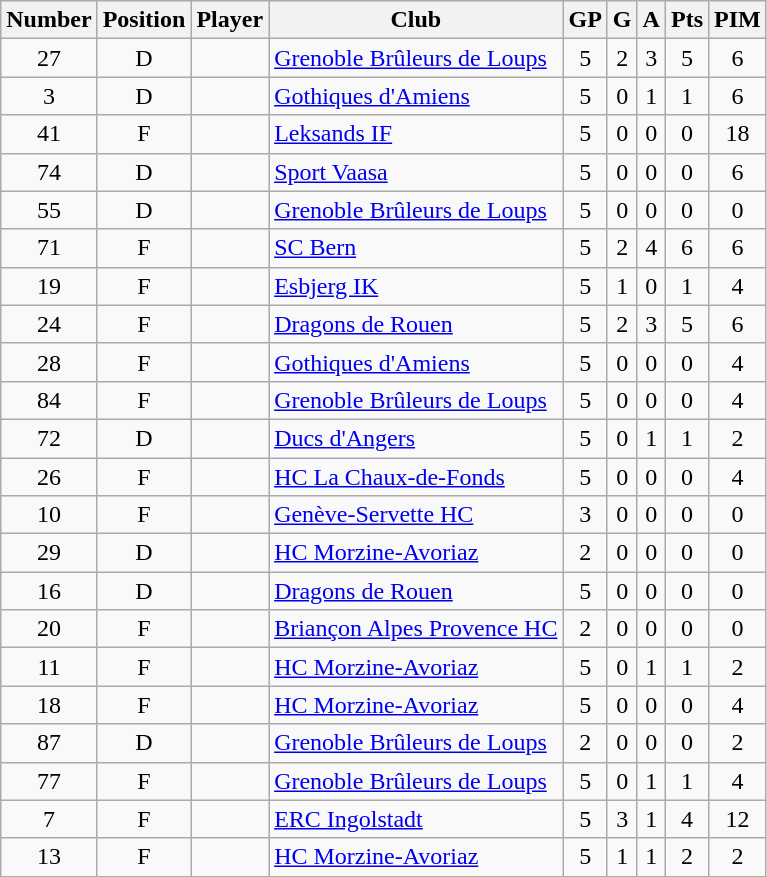<table class="wikitable sortable" style="text-align: center;">
<tr>
<th>Number</th>
<th>Position</th>
<th>Player</th>
<th>Club</th>
<th>GP</th>
<th>G</th>
<th>A</th>
<th>Pts</th>
<th>PIM</th>
</tr>
<tr>
<td>27</td>
<td>D</td>
<td align="left"></td>
<td align="left"><a href='#'>Grenoble Brûleurs de Loups</a></td>
<td>5</td>
<td>2</td>
<td>3</td>
<td>5</td>
<td>6</td>
</tr>
<tr>
<td>3</td>
<td>D</td>
<td align="left"></td>
<td align="left"><a href='#'>Gothiques d'Amiens</a></td>
<td>5</td>
<td>0</td>
<td>1</td>
<td>1</td>
<td>6</td>
</tr>
<tr>
<td>41</td>
<td>F</td>
<td align="left"></td>
<td align="left"><a href='#'>Leksands IF</a></td>
<td>5</td>
<td>0</td>
<td>0</td>
<td>0</td>
<td>18</td>
</tr>
<tr>
<td>74</td>
<td>D</td>
<td align="left"></td>
<td align="left"><a href='#'>Sport Vaasa</a></td>
<td>5</td>
<td>0</td>
<td>0</td>
<td>0</td>
<td>6</td>
</tr>
<tr>
<td>55</td>
<td>D</td>
<td align="left"></td>
<td align="left"><a href='#'>Grenoble Brûleurs de Loups</a></td>
<td>5</td>
<td>0</td>
<td>0</td>
<td>0</td>
<td>0</td>
</tr>
<tr>
<td>71</td>
<td>F</td>
<td align="left"></td>
<td align="left"><a href='#'>SC Bern</a></td>
<td>5</td>
<td>2</td>
<td>4</td>
<td>6</td>
<td>6</td>
</tr>
<tr>
<td>19</td>
<td>F</td>
<td align="left"></td>
<td align="left"><a href='#'>Esbjerg IK</a></td>
<td>5</td>
<td>1</td>
<td>0</td>
<td>1</td>
<td>4</td>
</tr>
<tr>
<td>24</td>
<td>F</td>
<td align="left"></td>
<td align="left"><a href='#'>Dragons de Rouen</a></td>
<td>5</td>
<td>2</td>
<td>3</td>
<td>5</td>
<td>6</td>
</tr>
<tr>
<td>28</td>
<td>F</td>
<td align="left"></td>
<td align="left"><a href='#'>Gothiques d'Amiens</a></td>
<td>5</td>
<td>0</td>
<td>0</td>
<td>0</td>
<td>4</td>
</tr>
<tr>
<td>84</td>
<td>F</td>
<td align="left"></td>
<td align="left"><a href='#'>Grenoble Brûleurs de Loups</a></td>
<td>5</td>
<td>0</td>
<td>0</td>
<td>0</td>
<td>4</td>
</tr>
<tr>
<td>72</td>
<td>D</td>
<td align="left"></td>
<td align="left"><a href='#'>Ducs d'Angers</a></td>
<td>5</td>
<td>0</td>
<td>1</td>
<td>1</td>
<td>2</td>
</tr>
<tr>
<td>26</td>
<td>F</td>
<td align="left"></td>
<td align="left"><a href='#'>HC La Chaux-de-Fonds</a></td>
<td>5</td>
<td>0</td>
<td>0</td>
<td>0</td>
<td>4</td>
</tr>
<tr>
<td>10</td>
<td>F</td>
<td align="left"></td>
<td align="left"><a href='#'>Genève-Servette HC</a></td>
<td>3</td>
<td>0</td>
<td>0</td>
<td>0</td>
<td>0</td>
</tr>
<tr>
<td>29</td>
<td>D</td>
<td align="left"></td>
<td align="left"><a href='#'>HC Morzine-Avoriaz</a></td>
<td>2</td>
<td>0</td>
<td>0</td>
<td>0</td>
<td>0</td>
</tr>
<tr>
<td>16</td>
<td>D</td>
<td align="left"></td>
<td align="left"><a href='#'>Dragons de Rouen</a></td>
<td>5</td>
<td>0</td>
<td>0</td>
<td>0</td>
<td>0</td>
</tr>
<tr>
<td>20</td>
<td>F</td>
<td align="left"></td>
<td align="left"><a href='#'>Briançon Alpes Provence HC</a></td>
<td>2</td>
<td>0</td>
<td>0</td>
<td>0</td>
<td>0</td>
</tr>
<tr>
<td>11</td>
<td>F</td>
<td align="left"></td>
<td align="left"><a href='#'>HC Morzine-Avoriaz</a></td>
<td>5</td>
<td>0</td>
<td>1</td>
<td>1</td>
<td>2</td>
</tr>
<tr>
<td>18</td>
<td>F</td>
<td align="left"></td>
<td align="left"><a href='#'>HC Morzine-Avoriaz</a></td>
<td>5</td>
<td>0</td>
<td>0</td>
<td>0</td>
<td>4</td>
</tr>
<tr>
<td>87</td>
<td>D</td>
<td align="left"></td>
<td align="left"><a href='#'>Grenoble Brûleurs de Loups</a></td>
<td>2</td>
<td>0</td>
<td>0</td>
<td>0</td>
<td>2</td>
</tr>
<tr>
<td>77</td>
<td>F</td>
<td align="left"></td>
<td align="left"><a href='#'>Grenoble Brûleurs de Loups</a></td>
<td>5</td>
<td>0</td>
<td>1</td>
<td>1</td>
<td>4</td>
</tr>
<tr>
<td>7</td>
<td>F</td>
<td align="left"></td>
<td align="left"><a href='#'>ERC Ingolstadt</a></td>
<td>5</td>
<td>3</td>
<td>1</td>
<td>4</td>
<td>12</td>
</tr>
<tr>
<td>13</td>
<td>F</td>
<td align="left"></td>
<td align="left"><a href='#'>HC Morzine-Avoriaz</a></td>
<td>5</td>
<td>1</td>
<td>1</td>
<td>2</td>
<td>2</td>
</tr>
</table>
